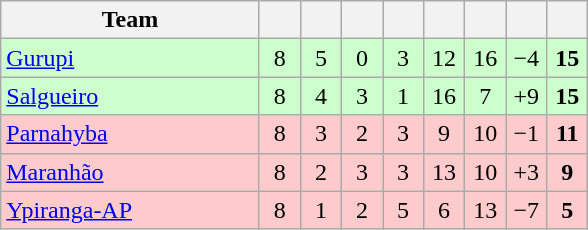<table class="wikitable" style="text-align: center;">
<tr>
<th width=165>Team</th>
<th width=20></th>
<th width=20></th>
<th width=20></th>
<th width=20></th>
<th width=20></th>
<th width=20></th>
<th width=20></th>
<th width=20></th>
</tr>
<tr bgcolor=#ccffcc>
<td align=left> <a href='#'>Gurupi</a></td>
<td>8</td>
<td>5</td>
<td>0</td>
<td>3</td>
<td>12</td>
<td>16</td>
<td>−4</td>
<td><strong>15</strong></td>
</tr>
<tr bgcolor=#ccffcc>
<td align=left> <a href='#'>Salgueiro</a></td>
<td>8</td>
<td>4</td>
<td>3</td>
<td>1</td>
<td>16</td>
<td>7</td>
<td>+9</td>
<td><strong>15</strong></td>
</tr>
<tr bgcolor=#FDCBCC>
<td align=left> <a href='#'>Parnahyba</a></td>
<td>8</td>
<td>3</td>
<td>2</td>
<td>3</td>
<td>9</td>
<td>10</td>
<td>−1</td>
<td><strong>11</strong></td>
</tr>
<tr bgcolor=#FDCBCC>
<td align=left> <a href='#'>Maranhão</a></td>
<td>8</td>
<td>2</td>
<td>3</td>
<td>3</td>
<td>13</td>
<td>10</td>
<td>+3</td>
<td><strong>9</strong></td>
</tr>
<tr bgcolor=#FDCBCC>
<td align=left> <a href='#'>Ypiranga-AP</a></td>
<td>8</td>
<td>1</td>
<td>2</td>
<td>5</td>
<td>6</td>
<td>13</td>
<td>−7</td>
<td><strong>5</strong></td>
</tr>
</table>
